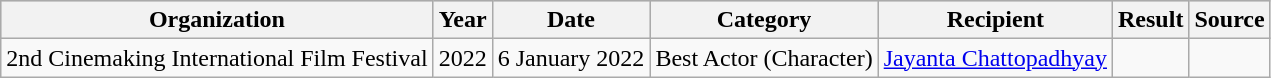<table class="wikitable">
<tr style="background:#ccc;">
<th>Organization</th>
<th>Year</th>
<th>Date</th>
<th>Category</th>
<th>Recipient</th>
<th>Result</th>
<th>Source</th>
</tr>
<tr>
<td>2nd Cinemaking International Film Festival</td>
<td>2022</td>
<td>6 January 2022</td>
<td>Best Actor (Character)</td>
<td><a href='#'>Jayanta Chattopadhyay</a></td>
<td></td>
<td></td>
</tr>
</table>
